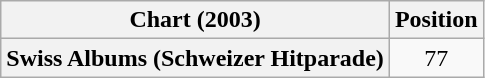<table class="wikitable plainrowheaders" style="text-align:center;">
<tr>
<th scope="col">Chart (2003)</th>
<th scope="col">Position</th>
</tr>
<tr>
<th scope="row">Swiss Albums (Schweizer Hitparade)</th>
<td>77</td>
</tr>
</table>
